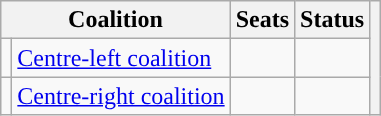<table class=wikitable>
<tr>
<th colspan=2>Coalition</th>
<th>Seats</th>
<th>Status</th>
<th rowspan=4></th>
</tr>
<tr>
<td style="color:inherit;background:"></td>
<td><a href='#'>Centre-left coalition</a></td>
<td></td>
<td></td>
</tr>
<tr>
<td style="color:inherit;background:"></td>
<td><a href='#'>Centre-right coalition</a></td>
<td></td>
<td></td>
</tr>
</table>
